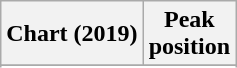<table class="wikitable sortable plainrowheaders" style="text-align:center">
<tr>
<th scope="col">Chart (2019)</th>
<th scope="col">Peak<br>position</th>
</tr>
<tr>
</tr>
<tr>
</tr>
<tr>
</tr>
</table>
